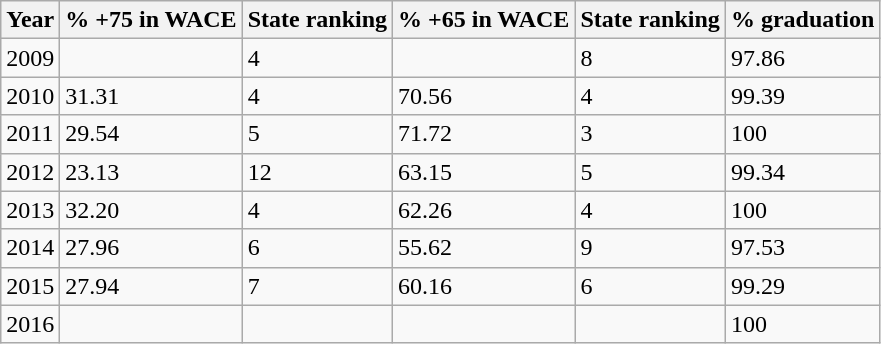<table class="wikitable sortable">
<tr>
<th>Year</th>
<th>% +75 in WACE</th>
<th>State ranking</th>
<th>% +65 in WACE</th>
<th>State ranking</th>
<th>% graduation</th>
</tr>
<tr>
<td>2009</td>
<td></td>
<td>4</td>
<td></td>
<td>8</td>
<td>97.86</td>
</tr>
<tr>
<td>2010</td>
<td>31.31</td>
<td>4</td>
<td>70.56</td>
<td>4</td>
<td>99.39</td>
</tr>
<tr>
<td>2011</td>
<td>29.54</td>
<td>5</td>
<td>71.72</td>
<td>3</td>
<td>100</td>
</tr>
<tr>
<td>2012</td>
<td>23.13</td>
<td>12</td>
<td>63.15</td>
<td>5</td>
<td>99.34</td>
</tr>
<tr>
<td>2013</td>
<td>32.20</td>
<td>4</td>
<td>62.26</td>
<td>4</td>
<td>100</td>
</tr>
<tr>
<td>2014</td>
<td>27.96</td>
<td>6</td>
<td>55.62</td>
<td>9</td>
<td>97.53</td>
</tr>
<tr>
<td>2015</td>
<td>27.94</td>
<td>7</td>
<td>60.16</td>
<td>6</td>
<td>99.29</td>
</tr>
<tr>
<td>2016</td>
<td></td>
<td></td>
<td></td>
<td></td>
<td>100</td>
</tr>
</table>
